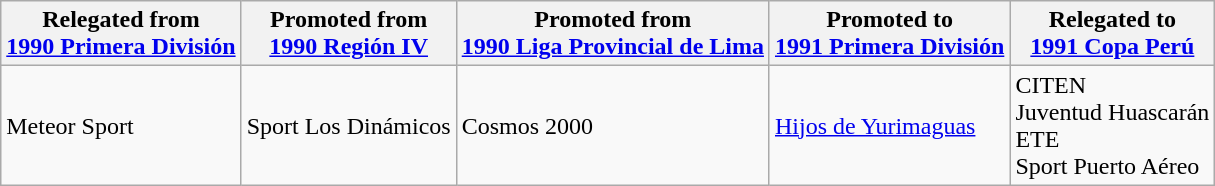<table class="wikitable">
<tr>
<th>Relegated from<br><a href='#'>1990 Primera División</a></th>
<th>Promoted from<br><a href='#'>1990 Región IV</a></th>
<th>Promoted from<br><a href='#'>1990 Liga Provincial de Lima</a></th>
<th>Promoted to<br><a href='#'>1991 Primera División</a></th>
<th>Relegated to<br><a href='#'>1991 Copa Perú</a></th>
</tr>
<tr>
<td> Meteor Sport </td>
<td> Sport Los Dinámicos </td>
<td> Cosmos 2000 </td>
<td> <a href='#'>Hijos de Yurimaguas</a> </td>
<td> CITEN <br> Juventud Huascarán <br> ETE <br> Sport Puerto Aéreo </td>
</tr>
</table>
